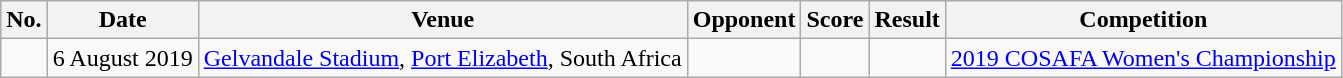<table class="wikitable">
<tr>
<th>No.</th>
<th>Date</th>
<th>Venue</th>
<th>Opponent</th>
<th>Score</th>
<th>Result</th>
<th>Competition</th>
</tr>
<tr>
<td></td>
<td>6 August 2019</td>
<td><a href='#'>Gelvandale Stadium</a>, <a href='#'>Port Elizabeth</a>, South Africa</td>
<td></td>
<td></td>
<td></td>
<td><a href='#'>2019 COSAFA Women's Championship</a></td>
</tr>
</table>
